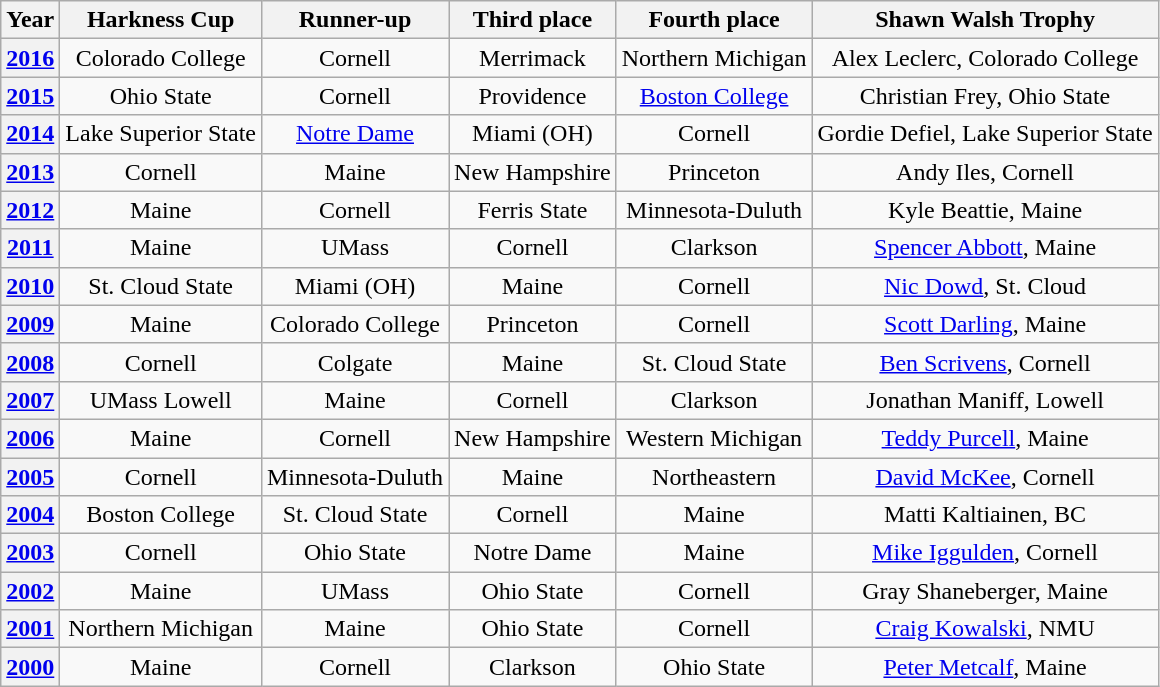<table class="wikitable" style="text-align:center" cellpadding=2 cellspacing=2>
<tr>
<th>Year</th>
<th>Harkness Cup</th>
<th>Runner-up</th>
<th>Third place</th>
<th>Fourth place</th>
<th>Shawn Walsh Trophy</th>
</tr>
<tr>
<th><a href='#'>2016</a></th>
<td>Colorado College</td>
<td>Cornell</td>
<td>Merrimack</td>
<td>Northern Michigan</td>
<td>Alex Leclerc, Colorado College</td>
</tr>
<tr>
<th><a href='#'>2015</a></th>
<td>Ohio State</td>
<td>Cornell</td>
<td>Providence</td>
<td><a href='#'>Boston College</a></td>
<td>Christian Frey, Ohio State</td>
</tr>
<tr>
<th><a href='#'>2014</a></th>
<td>Lake Superior State</td>
<td><a href='#'>Notre Dame</a></td>
<td>Miami (OH)</td>
<td>Cornell</td>
<td>Gordie Defiel, Lake Superior State</td>
</tr>
<tr>
<th><a href='#'>2013</a></th>
<td>Cornell</td>
<td>Maine</td>
<td>New Hampshire</td>
<td>Princeton</td>
<td>Andy Iles, Cornell</td>
</tr>
<tr>
<th><a href='#'>2012</a></th>
<td>Maine</td>
<td>Cornell</td>
<td>Ferris State</td>
<td>Minnesota-Duluth</td>
<td>Kyle Beattie, Maine</td>
</tr>
<tr>
<th><a href='#'>2011</a></th>
<td>Maine</td>
<td>UMass</td>
<td>Cornell</td>
<td>Clarkson</td>
<td><a href='#'>Spencer Abbott</a>, Maine</td>
</tr>
<tr>
<th><a href='#'>2010</a></th>
<td>St. Cloud State</td>
<td>Miami (OH)</td>
<td>Maine</td>
<td>Cornell</td>
<td><a href='#'>Nic Dowd</a>, St. Cloud</td>
</tr>
<tr>
<th><a href='#'>2009</a></th>
<td>Maine</td>
<td>Colorado College</td>
<td>Princeton</td>
<td>Cornell</td>
<td><a href='#'>Scott Darling</a>, Maine</td>
</tr>
<tr>
<th><a href='#'>2008</a></th>
<td>Cornell</td>
<td>Colgate</td>
<td>Maine</td>
<td>St. Cloud State</td>
<td><a href='#'>Ben Scrivens</a>, Cornell</td>
</tr>
<tr>
<th><a href='#'>2007</a></th>
<td>UMass Lowell</td>
<td>Maine</td>
<td>Cornell</td>
<td>Clarkson</td>
<td>Jonathan Maniff, Lowell</td>
</tr>
<tr>
<th><a href='#'>2006</a></th>
<td>Maine</td>
<td>Cornell</td>
<td>New Hampshire</td>
<td>Western Michigan</td>
<td><a href='#'>Teddy Purcell</a>, Maine</td>
</tr>
<tr>
<th><a href='#'>2005</a></th>
<td>Cornell</td>
<td>Minnesota-Duluth</td>
<td>Maine</td>
<td>Northeastern</td>
<td><a href='#'>David McKee</a>, Cornell</td>
</tr>
<tr>
<th><a href='#'>2004</a></th>
<td>Boston College</td>
<td>St. Cloud State</td>
<td>Cornell</td>
<td>Maine</td>
<td>Matti Kaltiainen, BC</td>
</tr>
<tr>
<th><a href='#'>2003</a></th>
<td>Cornell</td>
<td>Ohio State</td>
<td>Notre Dame</td>
<td>Maine</td>
<td><a href='#'>Mike Iggulden</a>, Cornell</td>
</tr>
<tr>
<th><a href='#'>2002</a></th>
<td>Maine</td>
<td>UMass</td>
<td>Ohio State</td>
<td>Cornell</td>
<td>Gray Shaneberger, Maine</td>
</tr>
<tr>
<th><a href='#'>2001</a></th>
<td>Northern Michigan</td>
<td>Maine</td>
<td>Ohio State</td>
<td>Cornell</td>
<td><a href='#'>Craig Kowalski</a>, NMU</td>
</tr>
<tr>
<th><a href='#'>2000</a></th>
<td>Maine</td>
<td>Cornell</td>
<td>Clarkson</td>
<td>Ohio State</td>
<td><a href='#'>Peter Metcalf</a>, Maine</td>
</tr>
</table>
